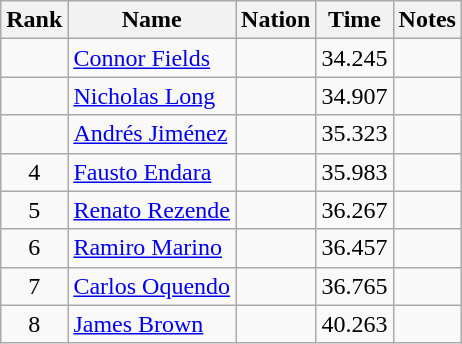<table class="wikitable sortable" style="text-align:center">
<tr>
<th>Rank</th>
<th>Name</th>
<th>Nation</th>
<th>Time</th>
<th>Notes</th>
</tr>
<tr>
<td></td>
<td align=left><a href='#'>Connor Fields</a></td>
<td align=left></td>
<td>34.245</td>
<td></td>
</tr>
<tr>
<td></td>
<td align=left><a href='#'>Nicholas Long</a></td>
<td align=left></td>
<td>34.907</td>
<td></td>
</tr>
<tr>
<td></td>
<td align=left><a href='#'>Andrés Jiménez</a></td>
<td align=left></td>
<td>35.323</td>
<td></td>
</tr>
<tr>
<td>4</td>
<td align=left><a href='#'>Fausto Endara</a></td>
<td align=left></td>
<td>35.983</td>
<td></td>
</tr>
<tr>
<td>5</td>
<td align=left><a href='#'>Renato Rezende</a></td>
<td align=left></td>
<td>36.267</td>
<td></td>
</tr>
<tr>
<td>6</td>
<td align=left><a href='#'>Ramiro Marino</a></td>
<td align=left></td>
<td>36.457</td>
<td></td>
</tr>
<tr>
<td>7</td>
<td align=left><a href='#'>Carlos Oquendo</a></td>
<td align=left></td>
<td>36.765</td>
<td></td>
</tr>
<tr>
<td>8</td>
<td align=left><a href='#'>James Brown</a></td>
<td align=left></td>
<td>40.263</td>
<td></td>
</tr>
</table>
